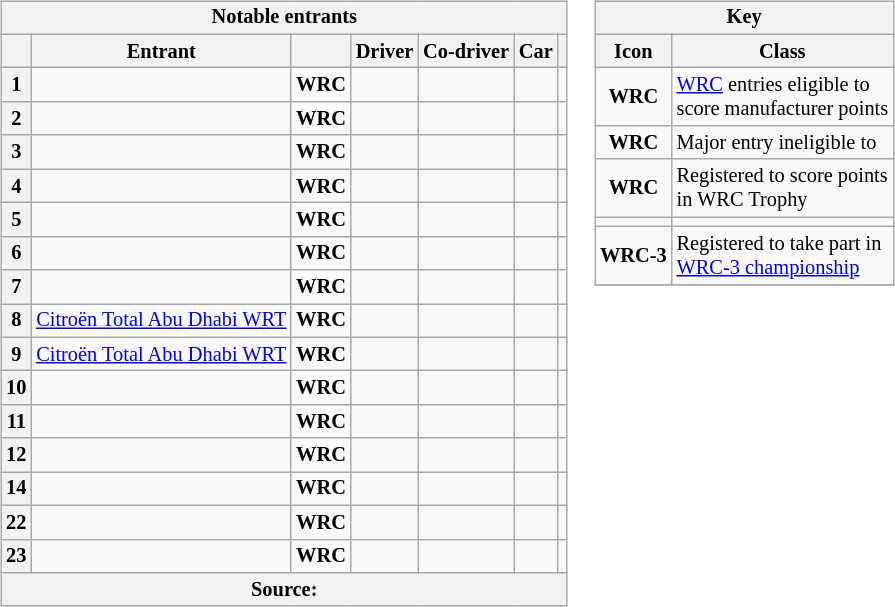<table>
<tr>
<td><br><table class="wikitable plainrowheaders sortable" style="font-size: 85%">
<tr>
<th scope=row colspan="7" style="text-align: center;"><strong>Notable entrants</strong></th>
</tr>
<tr>
<th scope=col></th>
<th scope=col>Entrant</th>
<th scope=col></th>
<th scope=col>Driver</th>
<th scope=col>Co-driver</th>
<th scope=col>Car</th>
<th scope=col></th>
</tr>
<tr>
<th scope=row style="text-align: center;">1</th>
<td></td>
<td align="center"><strong><span>WRC</span></strong></td>
<td></td>
<td></td>
<td></td>
<td align="center"></td>
</tr>
<tr>
<th scope=row style="text-align: center;">2</th>
<td></td>
<td align="center"><strong><span>WRC</span></strong></td>
<td></td>
<td></td>
<td></td>
<td align="center"></td>
</tr>
<tr>
<th scope=row style="text-align: center;">3</th>
<td></td>
<td align="center"><strong><span>WRC</span></strong></td>
<td></td>
<td></td>
<td></td>
<td align="center"></td>
</tr>
<tr>
<th scope=row style="text-align: center;">4</th>
<td></td>
<td align="center"><strong><span>WRC</span></strong></td>
<td></td>
<td></td>
<td></td>
<td align="center"></td>
</tr>
<tr>
<th scope=row style="text-align: center;">5</th>
<td></td>
<td align="center"><strong><span>WRC</span></strong></td>
<td></td>
<td></td>
<td></td>
<td align="center"></td>
</tr>
<tr>
<th scope=row style="text-align: center;">6</th>
<td></td>
<td align="center"><strong><span>WRC</span></strong></td>
<td></td>
<td></td>
<td></td>
<td align="center"></td>
</tr>
<tr>
<th scope=row style="text-align: center;">7</th>
<td></td>
<td align="center"><strong><span>WRC</span></strong></td>
<td></td>
<td></td>
<td></td>
<td align="center"></td>
</tr>
<tr>
<th scope=row style="text-align: center;">8</th>
<td> <a href='#'>Citroën Total Abu Dhabi WRT</a></td>
<td align="center"><strong><span>WRC</span></strong></td>
<td></td>
<td></td>
<td></td>
<td align="center"></td>
</tr>
<tr>
<th scope=row style="text-align: center;">9</th>
<td> <a href='#'>Citroën Total Abu Dhabi WRT</a></td>
<td align="center"><strong><span>WRC</span></strong></td>
<td></td>
<td></td>
<td></td>
<td align="center"></td>
</tr>
<tr>
<th scope=row style="text-align: center;">10</th>
<td></td>
<td align="center"><strong><span>WRC</span></strong></td>
<td></td>
<td></td>
<td></td>
<td align="center"></td>
</tr>
<tr>
<th scope=row style="text-align: center;">11</th>
<td></td>
<td align="center"><strong><span>WRC</span></strong></td>
<td></td>
<td></td>
<td></td>
<td align="center"></td>
</tr>
<tr>
<th scope=row style="text-align: center;">12</th>
<td></td>
<td align="center"><strong><span>WRC</span></strong></td>
<td></td>
<td></td>
<td></td>
<td align="center"></td>
</tr>
<tr>
<th scope=row style="text-align: center;">14</th>
<td></td>
<td align="center"><strong><span>WRC</span></strong></td>
<td></td>
<td></td>
<td></td>
<td align="center"></td>
</tr>
<tr>
<th scope=row style="text-align: center;">22</th>
<td></td>
<td align="center"><strong><span>WRC</span></strong></td>
<td></td>
<td></td>
<td></td>
<td align="center"></td>
</tr>
<tr>
<th scope=row style="text-align: center;">23</th>
<td></td>
<td align="center"><strong><span>WRC</span></strong></td>
<td></td>
<td></td>
<td></td>
<td align="center"></td>
</tr>
<tr>
<th colspan="7">Source:</th>
</tr>
</table>
</td>
<td valign="top"><br><table align="right" class="wikitable" style="font-size: 85%;">
<tr>
<th colspan="2">Key</th>
</tr>
<tr>
<th>Icon</th>
<th>Class</th>
</tr>
<tr>
<td align="center"><strong><span>WRC</span></strong></td>
<td><a href='#'>WRC</a> entries eligible to<br>score manufacturer points</td>
</tr>
<tr>
<td align="center"><strong><span>WRC</span></strong></td>
<td>Major entry ineligible to<br></td>
</tr>
<tr>
<td align="center"><strong><span>WRC</span></strong></td>
<td>Registered to score points<br> in WRC Trophy</td>
</tr>
<tr>
<td align="center"><strong><span></span></strong></td>
<td></td>
</tr>
<tr>
<td align="center"><strong><span>WRC-3</span></strong></td>
<td>Registered to take part in<br><a href='#'>WRC-3 championship</a></td>
</tr>
<tr>
</tr>
</table>
</td>
</tr>
</table>
